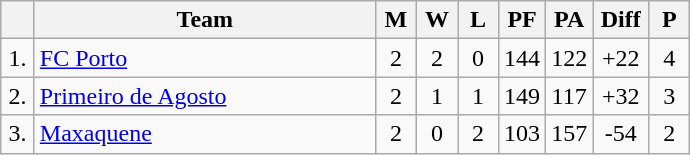<table class="wikitable" style="text-align:center">
<tr>
<th width=15></th>
<th width=220>Team</th>
<th width=20>M</th>
<th width=20>W</th>
<th width=20>L</th>
<th width=20>PF</th>
<th width=20>PA</th>
<th width=30>Diff</th>
<th width=20>P</th>
</tr>
<tr>
<td>1.</td>
<td align=left> <a href='#'>FC Porto</a></td>
<td>2</td>
<td>2</td>
<td>0</td>
<td>144</td>
<td>122</td>
<td>+22</td>
<td>4</td>
</tr>
<tr>
<td>2.</td>
<td align=left> <a href='#'>Primeiro de Agosto</a></td>
<td>2</td>
<td>1</td>
<td>1</td>
<td>149</td>
<td>117</td>
<td>+32</td>
<td>3</td>
</tr>
<tr>
<td>3.</td>
<td align=left> <a href='#'>Maxaquene</a></td>
<td>2</td>
<td>0</td>
<td>2</td>
<td>103</td>
<td>157</td>
<td>-54</td>
<td>2</td>
</tr>
</table>
